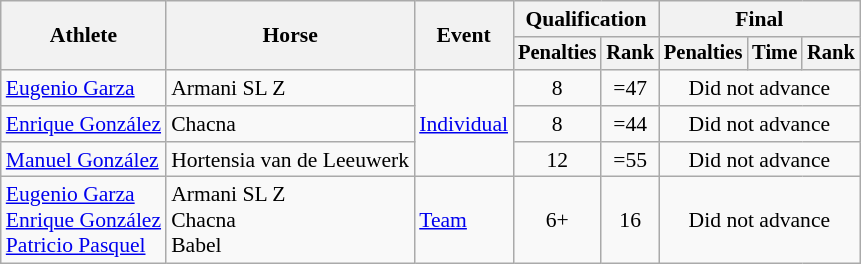<table class="wikitable" style="font-size:90%">
<tr>
<th rowspan="2">Athlete</th>
<th rowspan="2">Horse</th>
<th rowspan="2">Event</th>
<th colspan="2">Qualification</th>
<th colspan="3">Final</th>
</tr>
<tr style="font-size:95%">
<th>Penalties</th>
<th>Rank</th>
<th>Penalties</th>
<th>Time</th>
<th>Rank</th>
</tr>
<tr align=center>
<td align=left><a href='#'>Eugenio Garza</a></td>
<td align=left>Armani SL Z</td>
<td align=left rowspan=3><a href='#'>Individual</a></td>
<td>8</td>
<td>=47</td>
<td colspan="3">Did not advance</td>
</tr>
<tr align=center>
<td align=left><a href='#'>Enrique González</a></td>
<td align=left>Chacna</td>
<td>8</td>
<td>=44</td>
<td colspan="3">Did not advance</td>
</tr>
<tr align=center>
<td align=left><a href='#'>Manuel González</a></td>
<td align=left>Hortensia van de Leeuwerk</td>
<td>12</td>
<td>=55</td>
<td colspan="3">Did not advance</td>
</tr>
<tr align="center">
<td align=left><a href='#'>Eugenio Garza</a><br><a href='#'>Enrique González</a><br><a href='#'>Patricio Pasquel</a></td>
<td align=left>Armani SL Z<br>Chacna<br>Babel</td>
<td align=left><a href='#'>Team</a></td>
<td>6+</td>
<td>16</td>
<td colspan="3">Did not advance</td>
</tr>
</table>
